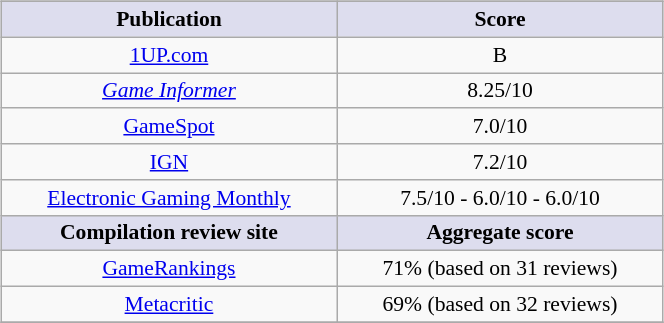<table class="wikitable" style="font-size:90%; float:right; text-align:center; width:35%; margin: 5px;">
<tr>
</tr>
<tr>
<th style="background:#ddddee;">Publication</th>
<th style="background:#ddddee;">Score</th>
</tr>
<tr>
<td><a href='#'>1UP.com</a></td>
<td>B</td>
</tr>
<tr>
<td><em><a href='#'>Game Informer</a></em></td>
<td>8.25/10</td>
</tr>
<tr>
<td><a href='#'>GameSpot</a></td>
<td>7.0/10</td>
</tr>
<tr>
<td><a href='#'>IGN</a></td>
<td>7.2/10</td>
</tr>
<tr>
<td><a href='#'>Electronic Gaming Monthly</a></td>
<td>7.5/10 - 6.0/10 - 6.0/10</td>
</tr>
<tr>
<th style="background:#ddddee;">Compilation review site</th>
<th style="background:#ddddee;" colspan="2">Aggregate score</th>
</tr>
<tr>
<td><a href='#'>GameRankings</a></td>
<td colspan="2">71% (based on 31 reviews)</td>
</tr>
<tr>
<td><a href='#'>Metacritic</a></td>
<td colspan="2">69% (based on 32 reviews)</td>
</tr>
<tr>
</tr>
</table>
